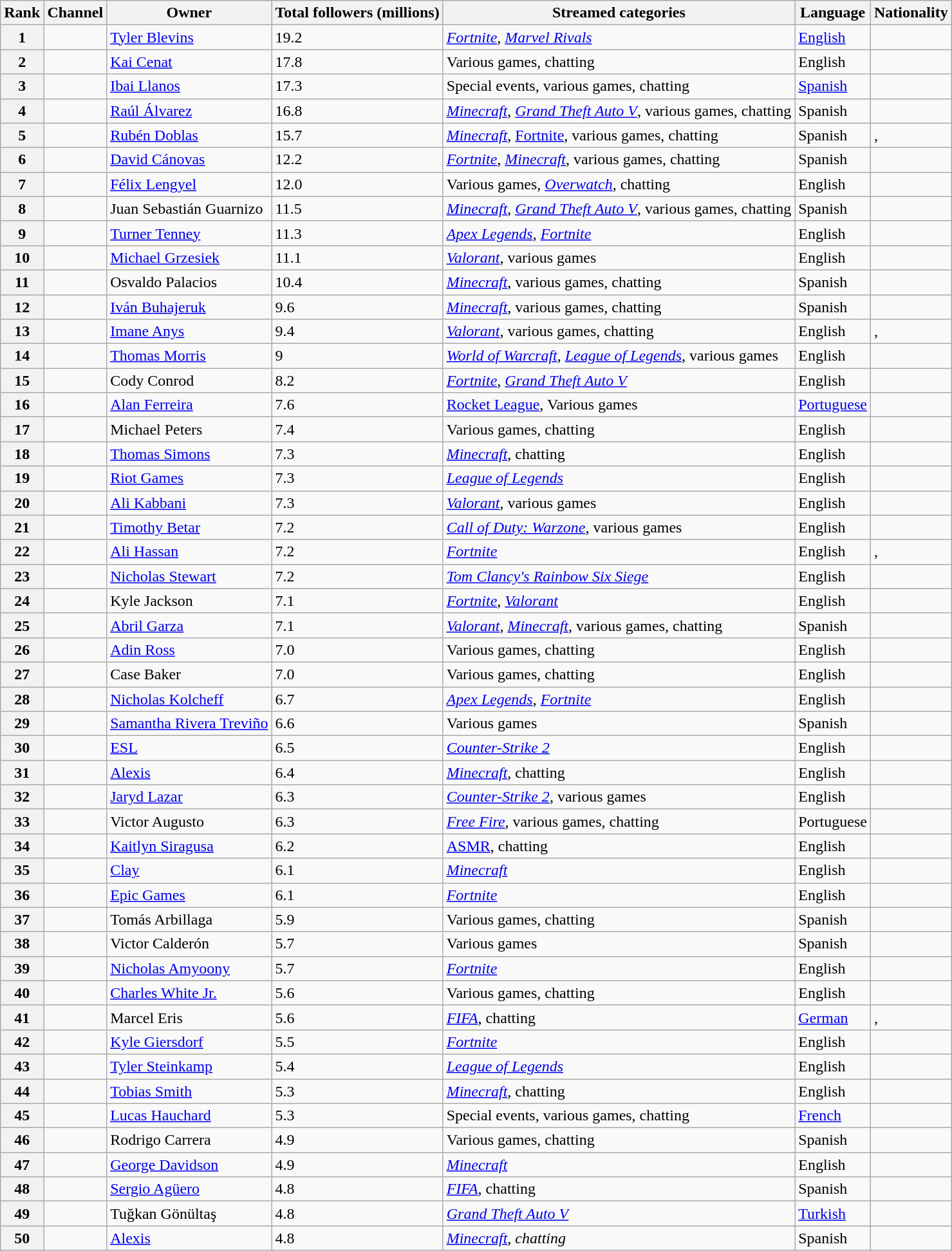<table class="wikitable sortable col4center sort-under-center sticky-header">
<tr>
<th scope="col">Rank</th>
<th scope="col">Channel</th>
<th scope="col">Owner</th>
<th scope="col">Total followers (millions)</th>
<th scope="col">Streamed categories</th>
<th>Language</th>
<th>Nationality</th>
</tr>
<tr>
<th scope="row">1</th>
<td></td>
<td><a href='#'>Tyler Blevins</a></td>
<td>19.2</td>
<td><em><a href='#'>Fortnite</a></em>,  <em><a href='#'>Marvel Rivals</a></em></td>
<td><a href='#'>English</a></td>
<td></td>
</tr>
<tr>
<th scope="row">2</th>
<td></td>
<td><a href='#'>Kai Cenat</a></td>
<td>17.8</td>
<td>Various games, chatting</td>
<td>English</td>
<td></td>
</tr>
<tr>
<th scope="row">3</th>
<td></td>
<td><a href='#'>Ibai Llanos</a></td>
<td>17.3</td>
<td>Special events, various games, chatting</td>
<td><a href='#'>Spanish</a></td>
<td></td>
</tr>
<tr>
<th scope="row">4</th>
<td></td>
<td><a href='#'>Raúl Álvarez</a></td>
<td>16.8</td>
<td><em><a href='#'>Minecraft</a></em>, <em><a href='#'>Grand Theft Auto V</a></em>, various games, chatting</td>
<td>Spanish</td>
<td></td>
</tr>
<tr>
<th scope="row">5</th>
<td></td>
<td><a href='#'>Rubén Doblas</a></td>
<td>15.7</td>
<td><em><a href='#'>Minecraft</a></em>, <a href='#'>Fortnite</a>, various games, chatting</td>
<td>Spanish</td>
<td>, </td>
</tr>
<tr>
<th scope="row">6</th>
<td></td>
<td><a href='#'>David Cánovas</a></td>
<td>12.2</td>
<td><em><a href='#'>Fortnite</a></em>, <em><a href='#'>Minecraft</a></em>, various games, chatting</td>
<td>Spanish</td>
<td></td>
</tr>
<tr>
<th scope="row">7</th>
<td></td>
<td><a href='#'>Félix Lengyel</a></td>
<td>12.0</td>
<td>Various games, <em><a href='#'>Overwatch</a></em>, chatting</td>
<td>English</td>
<td></td>
</tr>
<tr>
<th scope="row">8</th>
<td></td>
<td>Juan Sebastián Guarnizo</td>
<td>11.5</td>
<td><em><a href='#'>Minecraft</a></em>, <em><a href='#'>Grand Theft Auto V</a></em>, various games, chatting</td>
<td>Spanish</td>
<td></td>
</tr>
<tr>
<th scope="row">9</th>
<td></td>
<td><a href='#'>Turner Tenney</a></td>
<td>11.3</td>
<td><em><a href='#'>Apex Legends</a></em>, <em><a href='#'>Fortnite</a></em></td>
<td>English</td>
<td></td>
</tr>
<tr>
<th scope="row">10</th>
<td></td>
<td><a href='#'>Michael Grzesiek</a></td>
<td>11.1</td>
<td><em><a href='#'>Valorant</a></em>, various games</td>
<td>English</td>
<td></td>
</tr>
<tr>
<th scope="row">11</th>
<td></td>
<td>Osvaldo Palacios</td>
<td>10.4</td>
<td><em><a href='#'>Minecraft</a></em>, various games, chatting</td>
<td>Spanish</td>
<td></td>
</tr>
<tr>
<th scope="row">12</th>
<td></td>
<td><a href='#'>Iván Buhajeruk</a></td>
<td>9.6</td>
<td><em><a href='#'>Minecraft</a></em>, various games, chatting</td>
<td>Spanish</td>
<td></td>
</tr>
<tr>
<th scope="row">13</th>
<td></td>
<td><a href='#'>Imane Anys</a></td>
<td>9.4</td>
<td><em><a href='#'>Valorant</a></em>, various games, chatting</td>
<td>English</td>
<td>, </td>
</tr>
<tr>
<th scope="row">14</th>
<td></td>
<td><a href='#'>Thomas Morris</a></td>
<td>9</td>
<td><em><a href='#'>World of Warcraft</a></em>, <em><a href='#'>League of Legends</a></em>, various games</td>
<td>English</td>
<td></td>
</tr>
<tr>
<th scope="row">15</th>
<td></td>
<td>Cody Conrod</td>
<td>8.2</td>
<td><em><a href='#'>Fortnite</a></em>, <em><a href='#'>Grand Theft Auto V</a></em></td>
<td>English</td>
<td></td>
</tr>
<tr>
<th scope="row">16</th>
<td></td>
<td><a href='#'>Alan Ferreira</a></td>
<td>7.6</td>
<td><a href='#'>Rocket League</a>, Various games</td>
<td><a href='#'>Portuguese</a></td>
<td></td>
</tr>
<tr>
<th scope="row">17</th>
<td></td>
<td>Michael Peters</td>
<td>7.4</td>
<td>Various games, chatting</td>
<td>English</td>
<td></td>
</tr>
<tr>
<th scope="row">18</th>
<td></td>
<td><a href='#'>Thomas Simons</a></td>
<td>7.3</td>
<td><em><a href='#'>Minecraft</a></em>, chatting</td>
<td>English</td>
<td></td>
</tr>
<tr>
<th scope="row">19</th>
<td></td>
<td><a href='#'>Riot Games</a></td>
<td>7.3</td>
<td><em><a href='#'>League of Legends</a></em></td>
<td>English</td>
<td></td>
</tr>
<tr>
<th scope="row">20</th>
<td></td>
<td><a href='#'>Ali Kabbani</a></td>
<td>7.3</td>
<td><em><a href='#'>Valorant</a></em>, various games</td>
<td>English</td>
<td></td>
</tr>
<tr>
<th scope="row">21</th>
<td></td>
<td><a href='#'>Timothy Betar</a></td>
<td>7.2</td>
<td><em><a href='#'>Call of Duty: Warzone</a></em>, various games</td>
<td>English</td>
<td></td>
</tr>
<tr>
<th scope="row">22</th>
<td></td>
<td><a href='#'>Ali Hassan</a></td>
<td>7.2</td>
<td><em><a href='#'>Fortnite</a></em></td>
<td>English</td>
<td>, </td>
</tr>
<tr>
<th scope="row">23</th>
<td></td>
<td><a href='#'>Nicholas Stewart</a></td>
<td>7.2</td>
<td><em><a href='#'>Tom Clancy's Rainbow Six Siege</a></em></td>
<td>English</td>
<td></td>
</tr>
<tr>
<th scope="row">24</th>
<td></td>
<td>Kyle Jackson</td>
<td>7.1</td>
<td><em><a href='#'>Fortnite</a></em>, <em><a href='#'>Valorant</a></em></td>
<td>English</td>
<td></td>
</tr>
<tr>
<th scope="row">25</th>
<td></td>
<td><a href='#'>Abril Garza</a></td>
<td>7.1</td>
<td><em><a href='#'>Valorant</a></em>, <em><a href='#'>Minecraft</a></em>, various games, chatting</td>
<td>Spanish</td>
<td></td>
</tr>
<tr>
<th scope="row">26</th>
<td></td>
<td><a href='#'>Adin Ross</a></td>
<td>7.0</td>
<td>Various games, chatting</td>
<td>English</td>
<td></td>
</tr>
<tr>
<th scope="row">27</th>
<td></td>
<td>Case Baker</td>
<td>7.0</td>
<td>Various games, chatting</td>
<td>English</td>
<td></td>
</tr>
<tr>
<th scope="row">28</th>
<td></td>
<td><a href='#'>Nicholas Kolcheff</a></td>
<td>6.7</td>
<td><em><a href='#'>Apex Legends</a></em>, <em><a href='#'>Fortnite</a></em></td>
<td>English</td>
<td></td>
</tr>
<tr>
<th scope="row">29</th>
<td></td>
<td><a href='#'>Samantha Rivera Treviño</a></td>
<td>6.6</td>
<td>Various games</td>
<td>Spanish</td>
<td></td>
</tr>
<tr>
<th scope="row">30</th>
<td></td>
<td><a href='#'>ESL</a></td>
<td>6.5</td>
<td><em><a href='#'>Counter-Strike 2</a></em></td>
<td>English</td>
<td><br></td>
</tr>
<tr>
<th scope="row">31</th>
<td></td>
<td><a href='#'>Alexis</a></td>
<td>6.4</td>
<td><em><a href='#'>Minecraft</a></em>, chatting</td>
<td>English</td>
<td></td>
</tr>
<tr>
<th scope="row">32</th>
<td></td>
<td><a href='#'>Jaryd Lazar</a></td>
<td>6.3</td>
<td><em><a href='#'>Counter-Strike 2</a></em>, various games</td>
<td>English</td>
<td></td>
</tr>
<tr>
<th scope="row">33</th>
<td></td>
<td>Victor Augusto</td>
<td>6.3</td>
<td><em><a href='#'>Free Fire</a></em>, various games, chatting</td>
<td>Portuguese</td>
<td></td>
</tr>
<tr>
<th scope="row">34</th>
<td></td>
<td><a href='#'>Kaitlyn Siragusa</a></td>
<td>6.2</td>
<td><a href='#'>ASMR</a>, chatting</td>
<td>English</td>
<td></td>
</tr>
<tr>
<th scope="row">35</th>
<td></td>
<td><a href='#'>Clay</a></td>
<td>6.1</td>
<td><em><a href='#'>Minecraft</a></em></td>
<td>English</td>
<td></td>
</tr>
<tr>
<th scope="row">36</th>
<td></td>
<td><a href='#'>Epic Games</a></td>
<td>6.1</td>
<td><em><a href='#'>Fortnite</a></em></td>
<td>English</td>
<td></td>
</tr>
<tr>
<th scope="row">37</th>
<td></td>
<td>Tomás Arbillaga</td>
<td>5.9</td>
<td>Various games, chatting</td>
<td>Spanish</td>
<td></td>
</tr>
<tr>
<th scope="row">38</th>
<td></td>
<td>Victor Calderón</td>
<td>5.7</td>
<td>Various games</td>
<td>Spanish</td>
<td></td>
</tr>
<tr>
<th scope="row">39</th>
<td></td>
<td><a href='#'>Nicholas Amyoony</a></td>
<td>5.7</td>
<td><em><a href='#'>Fortnite</a></em></td>
<td>English</td>
<td></td>
</tr>
<tr>
<th scope="row">40</th>
<td></td>
<td><a href='#'>Charles White Jr.</a></td>
<td>5.6</td>
<td>Various games, chatting</td>
<td>English</td>
<td></td>
</tr>
<tr>
<th scope="row">41</th>
<td></td>
<td>Marcel Eris</td>
<td>5.6</td>
<td><em><a href='#'>FIFA</a></em>, chatting</td>
<td><a href='#'>German</a></td>
<td>, </td>
</tr>
<tr>
<th scope="row">42</th>
<td></td>
<td><a href='#'>Kyle Giersdorf</a></td>
<td>5.5</td>
<td><em><a href='#'>Fortnite</a></em></td>
<td>English</td>
<td></td>
</tr>
<tr>
<th scope="row">43</th>
<td></td>
<td><a href='#'>Tyler Steinkamp</a></td>
<td>5.4</td>
<td><em><a href='#'>League of Legends</a></em></td>
<td>English</td>
<td></td>
</tr>
<tr>
<th scope="row">44</th>
<td></td>
<td><a href='#'>Tobias Smith</a></td>
<td>5.3</td>
<td><em><a href='#'>Minecraft</a></em>, chatting</td>
<td>English</td>
<td></td>
</tr>
<tr>
<th scope="row">45</th>
<td></td>
<td><a href='#'>Lucas Hauchard</a></td>
<td>5.3</td>
<td>Special events, various games, chatting</td>
<td><a href='#'>French</a></td>
<td></td>
</tr>
<tr>
<th scope="row">46</th>
<td></td>
<td>Rodrigo Carrera</td>
<td>4.9</td>
<td>Various games, chatting</td>
<td>Spanish</td>
<td></td>
</tr>
<tr>
<th scope="row">47</th>
<td></td>
<td><a href='#'>George Davidson</a></td>
<td>4.9</td>
<td><em><a href='#'>Minecraft</a></em></td>
<td>English</td>
<td></td>
</tr>
<tr>
<th scope="row">48</th>
<td></td>
<td><a href='#'>Sergio Agüero</a></td>
<td>4.8</td>
<td><em><a href='#'>FIFA</a></em>, chatting</td>
<td>Spanish</td>
<td></td>
</tr>
<tr>
<th scope="row">49</th>
<td></td>
<td>Tuğkan Gönültaş</td>
<td>4.8</td>
<td><em><a href='#'>Grand Theft Auto V</a></em></td>
<td><a href='#'>Turkish</a></td>
<td><br></td>
</tr>
<tr>
<th scope="row">50</th>
<td></td>
<td><a href='#'>Alexis</a></td>
<td>4.8</td>
<td><em><a href='#'>Minecraft</a>, chatting</em></td>
<td>Spanish</td>
<td></td>
</tr>
</table>
